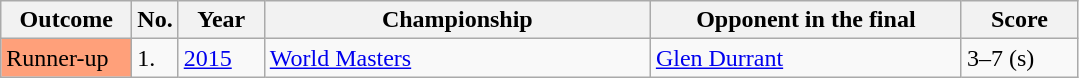<table class="sortable wikitable">
<tr>
<th width="80">Outcome</th>
<th width="20">No.</th>
<th width="50">Year</th>
<th style="width:250px;">Championship</th>
<th style="width:200px;">Opponent in the final</th>
<th width="70">Score</th>
</tr>
<tr>
<td style="background:#ffa07a;">Runner-up</td>
<td>1.</td>
<td><a href='#'>2015</a></td>
<td><a href='#'>World Masters</a></td>
<td> <a href='#'>Glen Durrant</a></td>
<td>3–7 (s)</td>
</tr>
</table>
